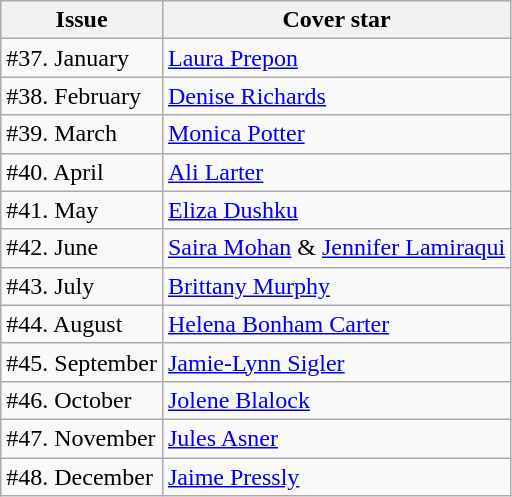<table class="sortable wikitable">
<tr>
<th>Issue</th>
<th>Cover star</th>
</tr>
<tr>
<td>#37. January</td>
<td><a href='#'>Laura Prepon</a></td>
</tr>
<tr>
<td>#38. February</td>
<td><a href='#'>Denise Richards</a></td>
</tr>
<tr>
<td>#39. March</td>
<td><a href='#'>Monica Potter</a></td>
</tr>
<tr>
<td>#40. April</td>
<td><a href='#'>Ali Larter</a></td>
</tr>
<tr>
<td>#41. May</td>
<td><a href='#'>Eliza Dushku</a></td>
</tr>
<tr>
<td>#42. June</td>
<td><a href='#'>Saira Mohan</a> & <a href='#'>Jennifer Lamiraqui</a></td>
</tr>
<tr>
<td>#43. July</td>
<td><a href='#'>Brittany Murphy</a></td>
</tr>
<tr>
<td>#44. August</td>
<td><a href='#'>Helena Bonham Carter</a></td>
</tr>
<tr>
<td>#45. September</td>
<td><a href='#'>Jamie-Lynn Sigler</a></td>
</tr>
<tr>
<td>#46. October</td>
<td><a href='#'>Jolene Blalock</a></td>
</tr>
<tr>
<td>#47. November</td>
<td><a href='#'>Jules Asner</a></td>
</tr>
<tr>
<td>#48. December</td>
<td><a href='#'>Jaime Pressly</a></td>
</tr>
</table>
